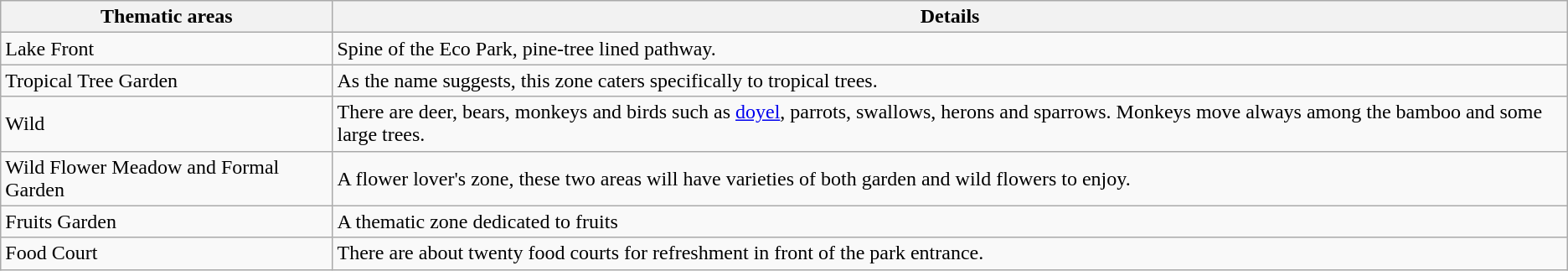<table class="wikitable">
<tr>
<th>Thematic areas</th>
<th>Details</th>
</tr>
<tr>
<td>Lake Front</td>
<td>Spine of the Eco Park, pine-tree lined pathway.</td>
</tr>
<tr>
<td>Tropical Tree Garden</td>
<td>As the name suggests, this zone caters specifically to tropical trees.</td>
</tr>
<tr>
<td>Wild</td>
<td>There are deer, bears, monkeys and  birds such as <a href='#'>doyel</a>, parrots, swallows, herons and sparrows. Monkeys move always among the bamboo and some large trees.</td>
</tr>
<tr>
<td>Wild Flower Meadow and Formal Garden</td>
<td>A flower lover's zone, these two areas will have varieties of both garden and wild flowers to enjoy.</td>
</tr>
<tr>
<td>Fruits Garden</td>
<td>A thematic zone dedicated to fruits</td>
</tr>
<tr>
<td>Food Court</td>
<td>There are about twenty food courts for refreshment in front of the park entrance.</td>
</tr>
</table>
